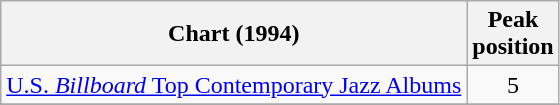<table class="wikitable sortable">
<tr>
<th>Chart (1994)</th>
<th>Peak<br>position</th>
</tr>
<tr>
<td><a href='#'>U.S. <em>Billboard</em> Top Contemporary Jazz Albums</a></td>
<td align="center">5</td>
</tr>
<tr>
</tr>
</table>
